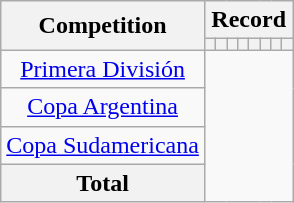<table class="wikitable" style="text-align: center">
<tr>
<th rowspan=2>Competition</th>
<th colspan=8>Record</th>
</tr>
<tr>
<th></th>
<th></th>
<th></th>
<th></th>
<th></th>
<th></th>
<th></th>
<th></th>
</tr>
<tr>
<td><a href='#'>Primera División</a><br></td>
</tr>
<tr>
<td><a href='#'>Copa Argentina</a><br></td>
</tr>
<tr>
<td><a href='#'>Copa Sudamericana</a><br></td>
</tr>
<tr>
<th>Total<br></th>
</tr>
</table>
